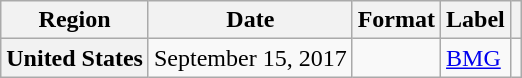<table class="wikitable plainrowheaders">
<tr>
<th scope="col">Region</th>
<th scope="col">Date</th>
<th scope="col">Format</th>
<th scope="col">Label</th>
<th scope="col"></th>
</tr>
<tr>
<th scope="row" rowspan="2">United States</th>
<td>September 15, 2017</td>
<td></td>
<td rowspan="2"><a href='#'>BMG</a></td>
<td style="text-align:center;"></td>
</tr>
</table>
